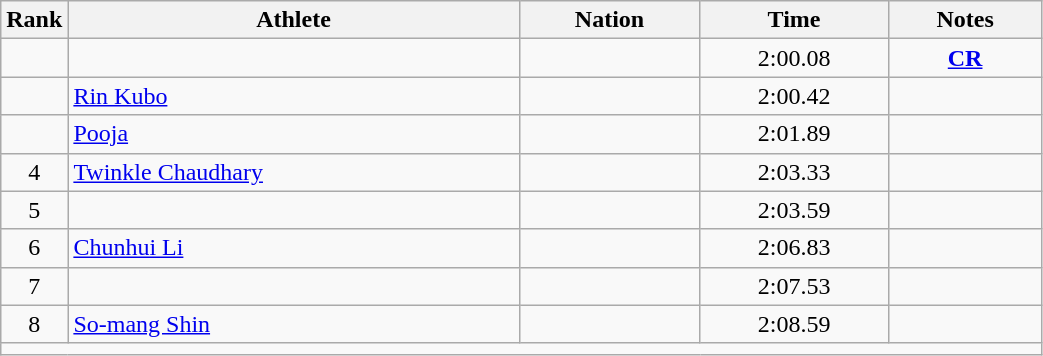<table class="wikitable sortable" style="text-align:center;width: 55%;">
<tr>
<th scope="col" style="width: 10px;">Rank</th>
<th scope="col">Athlete</th>
<th scope="col">Nation</th>
<th scope="col">Time</th>
<th scope="col">Notes</th>
</tr>
<tr>
<td></td>
<td align=left></td>
<td align=left></td>
<td>2:00.08</td>
<td><strong><a href='#'>CR</a></strong></td>
</tr>
<tr>
<td></td>
<td align=left><a href='#'>Rin Kubo</a></td>
<td align=left></td>
<td>2:00.42</td>
<td></td>
</tr>
<tr>
<td></td>
<td align=left><a href='#'>Pooja</a></td>
<td align=left></td>
<td>2:01.89</td>
<td></td>
</tr>
<tr>
<td>4</td>
<td align=left><a href='#'>Twinkle Chaudhary</a></td>
<td align=left></td>
<td>2:03.33</td>
<td></td>
</tr>
<tr>
<td>5</td>
<td align=left></td>
<td align=left></td>
<td>2:03.59</td>
<td></td>
</tr>
<tr>
<td>6</td>
<td align=left><a href='#'>Chunhui Li</a></td>
<td align=left></td>
<td>2:06.83</td>
<td></td>
</tr>
<tr>
<td>7</td>
<td align=left></td>
<td align=left></td>
<td>2:07.53</td>
<td></td>
</tr>
<tr>
<td>8</td>
<td align=left><a href='#'>So-mang Shin</a></td>
<td align=left></td>
<td>2:08.59</td>
<td></td>
</tr>
<tr class="sortbottom">
<td colspan="5"></td>
</tr>
</table>
